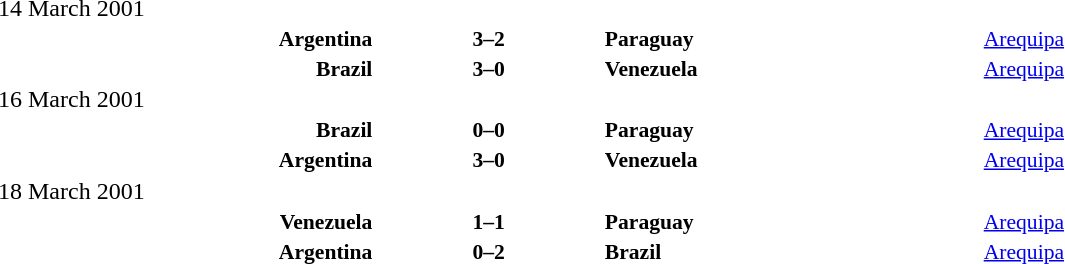<table width=100% cellspacing=1>
<tr>
<th width=20%></th>
<th width=12%></th>
<th width=20%></th>
<th width=33%></th>
</tr>
<tr>
<td>14 March 2001</td>
</tr>
<tr style=font-size:90%>
<td align=right><strong>Argentina</strong></td>
<td align=center><strong>3–2</strong></td>
<td><strong>Paraguay</strong></td>
<td><a href='#'>Arequipa</a></td>
<td></td>
</tr>
<tr style=font-size:90%>
<td align=right><strong>Brazil</strong></td>
<td align=center><strong>3–0</strong></td>
<td><strong>Venezuela</strong></td>
<td><a href='#'>Arequipa</a></td>
<td></td>
</tr>
<tr>
<td>16 March 2001</td>
</tr>
<tr style=font-size:90%>
<td align=right><strong>Brazil</strong></td>
<td align=center><strong>0–0</strong></td>
<td><strong>Paraguay</strong></td>
<td><a href='#'>Arequipa</a></td>
<td></td>
</tr>
<tr style=font-size:90%>
<td align=right><strong>Argentina</strong></td>
<td align=center><strong>3–0</strong></td>
<td><strong>Venezuela</strong></td>
<td><a href='#'>Arequipa</a></td>
<td></td>
</tr>
<tr>
<td>18 March 2001</td>
</tr>
<tr style=font-size:90%>
<td align=right><strong>Venezuela</strong></td>
<td align=center><strong>1–1</strong></td>
<td><strong>Paraguay</strong></td>
<td><a href='#'>Arequipa</a></td>
<td></td>
</tr>
<tr style=font-size:90%>
<td align=right><strong>Argentina</strong></td>
<td align=center><strong>0–2</strong></td>
<td><strong>Brazil</strong></td>
<td><a href='#'>Arequipa</a></td>
<td></td>
</tr>
</table>
